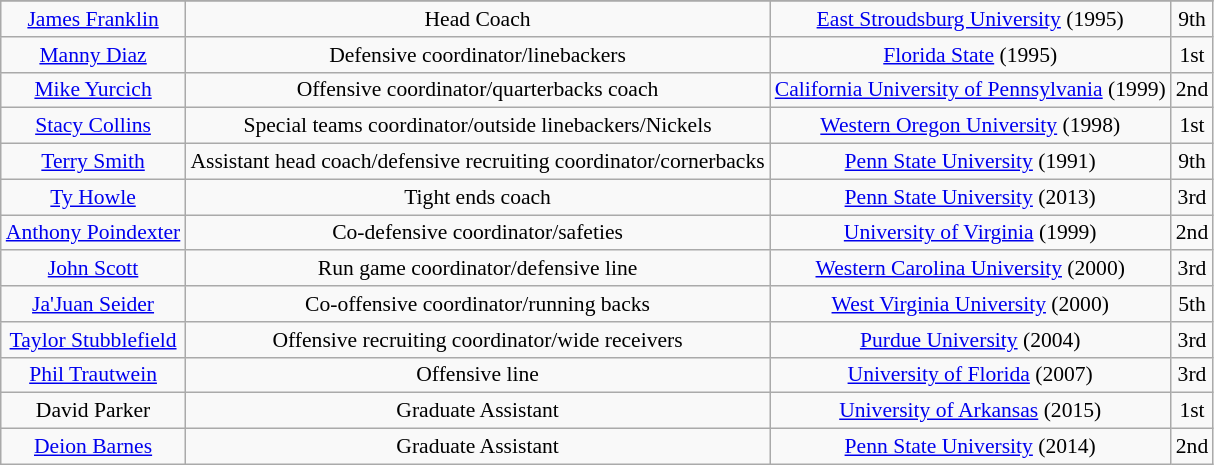<table class="wikitable" border="1" style="font-size:90%;">
<tr>
</tr>
<tr>
<td align=center><a href='#'>James Franklin</a></td>
<td align=center>Head Coach</td>
<td align=center><a href='#'>East Stroudsburg University</a> (1995)</td>
<td align=center>9th</td>
</tr>
<tr>
<td align=center><a href='#'>Manny Diaz</a></td>
<td align=center>Defensive coordinator/linebackers</td>
<td align=center><a href='#'>Florida State</a> (1995)</td>
<td align=center>1st</td>
</tr>
<tr>
<td align=center><a href='#'>Mike Yurcich</a></td>
<td align=center>Offensive coordinator/quarterbacks coach</td>
<td align=center><a href='#'>California University of Pennsylvania</a> (1999)</td>
<td align=center>2nd</td>
</tr>
<tr>
<td align=center><a href='#'>Stacy Collins</a></td>
<td align=center>Special teams coordinator/outside linebackers/Nickels</td>
<td align=center><a href='#'>Western Oregon University</a> (1998)</td>
<td align=center>1st</td>
</tr>
<tr>
<td align=center><a href='#'>Terry Smith</a></td>
<td align=center>Assistant head coach/defensive recruiting coordinator/cornerbacks</td>
<td align=center><a href='#'>Penn State University</a> (1991)</td>
<td align=center>9th</td>
</tr>
<tr>
<td align=center><a href='#'>Ty Howle</a></td>
<td align=center>Tight ends coach</td>
<td align=center><a href='#'>Penn State University</a> (2013)</td>
<td align=center>3rd</td>
</tr>
<tr>
<td align=center><a href='#'>Anthony Poindexter</a></td>
<td align=center>Co-defensive coordinator/safeties</td>
<td align=center><a href='#'>University of Virginia</a> (1999)</td>
<td align=center>2nd</td>
</tr>
<tr>
<td align=center><a href='#'>John Scott</a></td>
<td align=center>Run game coordinator/defensive line</td>
<td align=center><a href='#'>Western Carolina University</a> (2000)</td>
<td align=center>3rd</td>
</tr>
<tr>
<td align=center><a href='#'>Ja'Juan Seider</a></td>
<td align=center>Co-offensive coordinator/running backs</td>
<td align=center><a href='#'>West Virginia University</a> (2000)</td>
<td align=center>5th</td>
</tr>
<tr>
<td align=center><a href='#'>Taylor Stubblefield</a></td>
<td align=center>Offensive recruiting coordinator/wide receivers</td>
<td align=center><a href='#'>Purdue University</a> (2004)</td>
<td align=center>3rd</td>
</tr>
<tr>
<td align=center><a href='#'>Phil Trautwein</a></td>
<td align=center>Offensive line</td>
<td align=center><a href='#'>University of Florida</a> (2007)</td>
<td align=center>3rd</td>
</tr>
<tr>
<td align=center>David Parker</td>
<td align=center>Graduate Assistant</td>
<td align=center><a href='#'>University of Arkansas</a> (2015)</td>
<td align=center>1st</td>
</tr>
<tr>
<td align=center><a href='#'>Deion Barnes</a></td>
<td align=center>Graduate Assistant</td>
<td align=center><a href='#'>Penn State University</a> (2014)</td>
<td align=center>2nd</td>
</tr>
</table>
